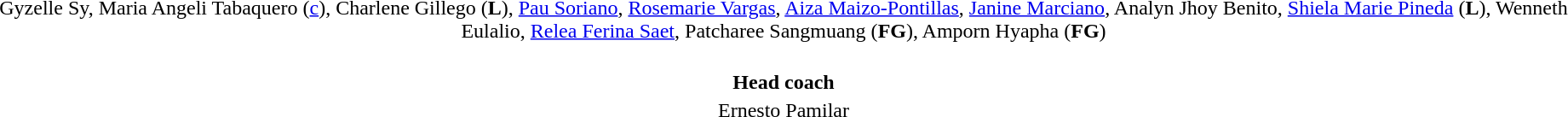<table style="text-align: center; margin-top: 2em; margin-left: auto; margin-right: auto">
<tr>
<td>Gyzelle Sy, Maria Angeli Tabaquero (<a href='#'>c</a>), Charlene Gillego (<strong>L</strong>), <a href='#'>Pau Soriano</a>, <a href='#'>Rosemarie Vargas</a>, <a href='#'>Aiza Maizo-Pontillas</a>, <a href='#'>Janine Marciano</a>, Analyn Jhoy Benito, <a href='#'>Shiela Marie Pineda</a> (<strong>L</strong>), Wenneth Eulalio, <a href='#'>Relea Ferina Saet</a>, Patcharee Sangmuang (<strong>FG</strong>), Amporn Hyapha (<strong>FG</strong>)</td>
</tr>
<tr>
<td><br><strong>Head coach</strong></td>
</tr>
<tr>
<td>Ernesto Pamilar</td>
</tr>
</table>
